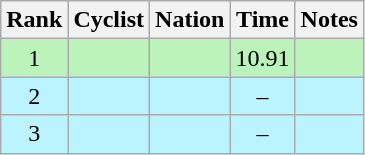<table class="wikitable sortable" style="text-align:center">
<tr>
<th>Rank</th>
<th>Cyclist</th>
<th>Nation</th>
<th>Time</th>
<th>Notes</th>
</tr>
<tr bgcolor=bbf3bb>
<td>1</td>
<td align=left></td>
<td align=left></td>
<td>10.91</td>
<td></td>
</tr>
<tr bgcolor=bbf3ff>
<td>2</td>
<td align=left></td>
<td align=left></td>
<td>–</td>
<td></td>
</tr>
<tr bgcolor=bbf3ff>
<td>3</td>
<td align=left></td>
<td align=left></td>
<td>–</td>
<td></td>
</tr>
</table>
